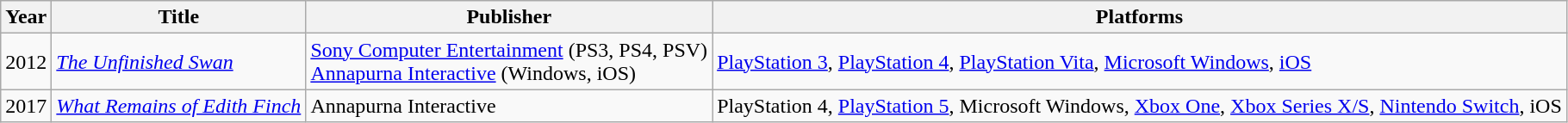<table class="wikitable sortable">
<tr>
<th>Year</th>
<th>Title</th>
<th>Publisher</th>
<th>Platforms</th>
</tr>
<tr>
<td>2012</td>
<td><em><a href='#'>The Unfinished Swan</a></em></td>
<td><a href='#'>Sony Computer Entertainment</a> (PS3, PS4, PSV)<br><a href='#'>Annapurna Interactive</a> (Windows, iOS)</td>
<td><a href='#'>PlayStation 3</a>, <a href='#'>PlayStation 4</a>, <a href='#'>PlayStation Vita</a>, <a href='#'>Microsoft Windows</a>, <a href='#'>iOS</a></td>
</tr>
<tr>
<td>2017</td>
<td><em><a href='#'>What Remains of Edith Finch</a></em></td>
<td>Annapurna Interactive</td>
<td>PlayStation 4, <a href='#'>PlayStation 5</a>, Microsoft Windows, <a href='#'>Xbox One</a>, <a href='#'>Xbox Series X/S</a>, <a href='#'>Nintendo Switch</a>, iOS</td>
</tr>
</table>
